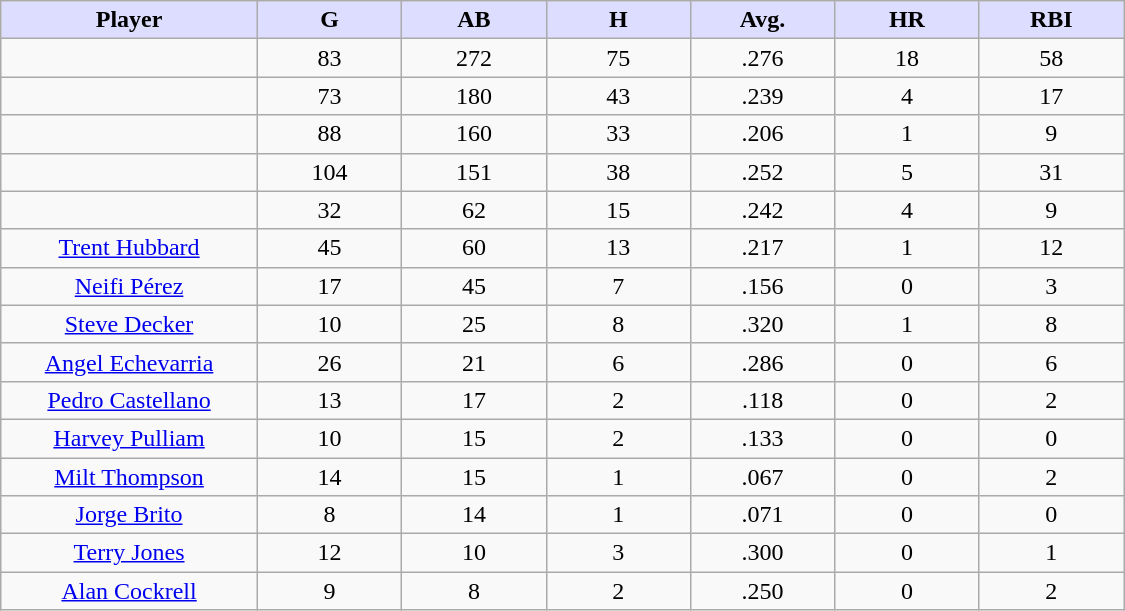<table class="wikitable sortable">
<tr>
<th style="background:#ddf; width:16%;">Player</th>
<th style="background:#ddf; width:9%;">G</th>
<th style="background:#ddf; width:9%;">AB</th>
<th style="background:#ddf; width:9%;">H</th>
<th style="background:#ddf; width:9%;">Avg.</th>
<th style="background:#ddf; width:9%;">HR</th>
<th style="background:#ddf; width:9%;">RBI</th>
</tr>
<tr style="text-align:center;">
<td></td>
<td>83</td>
<td>272</td>
<td>75</td>
<td>.276</td>
<td>18</td>
<td>58</td>
</tr>
<tr style="text-align:center;">
<td></td>
<td>73</td>
<td>180</td>
<td>43</td>
<td>.239</td>
<td>4</td>
<td>17</td>
</tr>
<tr style="text-align:center;">
<td></td>
<td>88</td>
<td>160</td>
<td>33</td>
<td>.206</td>
<td>1</td>
<td>9</td>
</tr>
<tr style="text-align:center;">
<td></td>
<td>104</td>
<td>151</td>
<td>38</td>
<td>.252</td>
<td>5</td>
<td>31</td>
</tr>
<tr style="text-align:center;">
<td></td>
<td>32</td>
<td>62</td>
<td>15</td>
<td>.242</td>
<td>4</td>
<td>9</td>
</tr>
<tr style="text-align:center;">
<td><a href='#'>Trent Hubbard</a></td>
<td>45</td>
<td>60</td>
<td>13</td>
<td>.217</td>
<td>1</td>
<td>12</td>
</tr>
<tr align=center>
<td><a href='#'>Neifi Pérez</a></td>
<td>17</td>
<td>45</td>
<td>7</td>
<td>.156</td>
<td>0</td>
<td>3</td>
</tr>
<tr align=center>
<td><a href='#'>Steve Decker</a></td>
<td>10</td>
<td>25</td>
<td>8</td>
<td>.320</td>
<td>1</td>
<td>8</td>
</tr>
<tr align=center>
<td><a href='#'>Angel Echevarria</a></td>
<td>26</td>
<td>21</td>
<td>6</td>
<td>.286</td>
<td>0</td>
<td>6</td>
</tr>
<tr align=center>
<td><a href='#'>Pedro Castellano</a></td>
<td>13</td>
<td>17</td>
<td>2</td>
<td>.118</td>
<td>0</td>
<td>2</td>
</tr>
<tr align=center>
<td><a href='#'>Harvey Pulliam</a></td>
<td>10</td>
<td>15</td>
<td>2</td>
<td>.133</td>
<td>0</td>
<td>0</td>
</tr>
<tr align=center>
<td><a href='#'>Milt Thompson</a></td>
<td>14</td>
<td>15</td>
<td>1</td>
<td>.067</td>
<td>0</td>
<td>2</td>
</tr>
<tr align=center>
<td><a href='#'>Jorge Brito</a></td>
<td>8</td>
<td>14</td>
<td>1</td>
<td>.071</td>
<td>0</td>
<td>0</td>
</tr>
<tr align=center>
<td><a href='#'>Terry Jones</a></td>
<td>12</td>
<td>10</td>
<td>3</td>
<td>.300</td>
<td>0</td>
<td>1</td>
</tr>
<tr align=center>
<td><a href='#'>Alan Cockrell</a></td>
<td>9</td>
<td>8</td>
<td>2</td>
<td>.250</td>
<td>0</td>
<td>2</td>
</tr>
</table>
